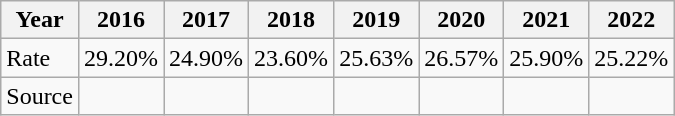<table class="wikitable">
<tr>
<th>Year</th>
<th>2016</th>
<th>2017</th>
<th>2018</th>
<th>2019</th>
<th>2020</th>
<th>2021</th>
<th>2022</th>
</tr>
<tr>
<td>Rate</td>
<td>29.20%</td>
<td>24.90%</td>
<td>23.60%</td>
<td>25.63%</td>
<td>26.57%</td>
<td>25.90%</td>
<td>25.22%</td>
</tr>
<tr>
<td>Source</td>
<td></td>
<td></td>
<td></td>
<td></td>
<td></td>
<td></td>
<td></td>
</tr>
</table>
